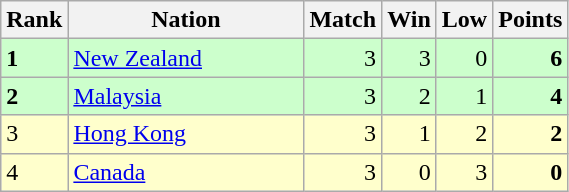<table class="wikitable">
<tr>
<th width=20>Rank</th>
<th width=150>Nation</th>
<th width=20>Match</th>
<th width=20>Win</th>
<th width=20>Low</th>
<th width=20>Points</th>
</tr>
<tr align="right" style="background:#ccffcc;">
<td align="left"><strong>1</strong></td>
<td align="left"> <a href='#'>New Zealand</a></td>
<td>3</td>
<td>3</td>
<td>0</td>
<td><strong>6</strong></td>
</tr>
<tr align="right" style="background:#ccffcc;">
<td align="left"><strong>2</strong></td>
<td align="left"> <a href='#'>Malaysia</a></td>
<td>3</td>
<td>2</td>
<td>1</td>
<td><strong>4</strong></td>
</tr>
<tr align="right" style="background:#ffffcc;">
<td align="left">3</td>
<td align="left"> <a href='#'>Hong Kong</a></td>
<td>3</td>
<td>1</td>
<td>2</td>
<td><strong>2</strong></td>
</tr>
<tr align="right" style="background:#ffffcc;">
<td align="left">4</td>
<td align="left"> <a href='#'>Canada</a></td>
<td>3</td>
<td>0</td>
<td>3</td>
<td><strong>0</strong></td>
</tr>
</table>
